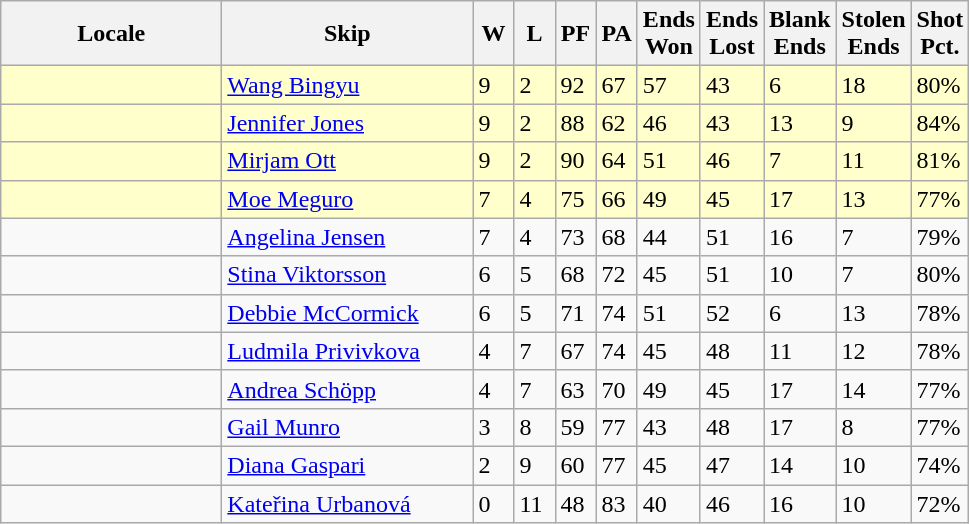<table class="wikitable">
<tr>
<th bgcolor="#efefef" width="140">Locale</th>
<th bgcolor="#efefef" width="160">Skip</th>
<th bgcolor="#efefef" width="20">W</th>
<th bgcolor="#efefef" width="20">L</th>
<th bgcolor="#efefef" width="20">PF</th>
<th bgcolor="#efefef" width="20">PA</th>
<th bgcolor="#efefef" width="20">Ends <br> Won</th>
<th bgcolor="#efefef" width="20">Ends <br> Lost</th>
<th bgcolor="#efefef" width="20">Blank <br> Ends</th>
<th bgcolor="#efefef" width="20">Stolen <br> Ends</th>
<th bgcolor="#efefef" width="20">Shot <br> Pct.</th>
</tr>
<tr bgcolor="#ffffcc">
<td></td>
<td><a href='#'>Wang Bingyu</a></td>
<td>9</td>
<td>2</td>
<td>92</td>
<td>67</td>
<td>57</td>
<td>43</td>
<td>6</td>
<td>18</td>
<td>80%</td>
</tr>
<tr bgcolor="#ffffcc">
<td></td>
<td><a href='#'>Jennifer Jones</a></td>
<td>9</td>
<td>2</td>
<td>88</td>
<td>62</td>
<td>46</td>
<td>43</td>
<td>13</td>
<td>9</td>
<td>84%</td>
</tr>
<tr bgcolor="#ffffcc">
<td></td>
<td><a href='#'>Mirjam Ott</a></td>
<td>9</td>
<td>2</td>
<td>90</td>
<td>64</td>
<td>51</td>
<td>46</td>
<td>7</td>
<td>11</td>
<td>81%</td>
</tr>
<tr bgcolor="#ffffcc">
<td></td>
<td><a href='#'>Moe Meguro</a></td>
<td>7</td>
<td>4</td>
<td>75</td>
<td>66</td>
<td>49</td>
<td>45</td>
<td>17</td>
<td>13</td>
<td>77%</td>
</tr>
<tr>
<td></td>
<td><a href='#'>Angelina Jensen</a></td>
<td>7</td>
<td>4</td>
<td>73</td>
<td>68</td>
<td>44</td>
<td>51</td>
<td>16</td>
<td>7</td>
<td>79%</td>
</tr>
<tr>
<td></td>
<td><a href='#'>Stina Viktorsson</a></td>
<td>6</td>
<td>5</td>
<td>68</td>
<td>72</td>
<td>45</td>
<td>51</td>
<td>10</td>
<td>7</td>
<td>80%</td>
</tr>
<tr>
<td></td>
<td><a href='#'>Debbie McCormick</a></td>
<td>6</td>
<td>5</td>
<td>71</td>
<td>74</td>
<td>51</td>
<td>52</td>
<td>6</td>
<td>13</td>
<td>78%</td>
</tr>
<tr>
<td></td>
<td><a href='#'>Ludmila Privivkova</a></td>
<td>4</td>
<td>7</td>
<td>67</td>
<td>74</td>
<td>45</td>
<td>48</td>
<td>11</td>
<td>12</td>
<td>78%</td>
</tr>
<tr>
<td></td>
<td><a href='#'>Andrea Schöpp</a></td>
<td>4</td>
<td>7</td>
<td>63</td>
<td>70</td>
<td>49</td>
<td>45</td>
<td>17</td>
<td>14</td>
<td>77%</td>
</tr>
<tr>
<td></td>
<td><a href='#'>Gail Munro</a></td>
<td>3</td>
<td>8</td>
<td>59</td>
<td>77</td>
<td>43</td>
<td>48</td>
<td>17</td>
<td>8</td>
<td>77%</td>
</tr>
<tr>
<td></td>
<td><a href='#'>Diana Gaspari</a></td>
<td>2</td>
<td>9</td>
<td>60</td>
<td>77</td>
<td>45</td>
<td>47</td>
<td>14</td>
<td>10</td>
<td>74%</td>
</tr>
<tr>
<td></td>
<td><a href='#'>Kateřina Urbanová</a></td>
<td>0</td>
<td>11</td>
<td>48</td>
<td>83</td>
<td>40</td>
<td>46</td>
<td>16</td>
<td>10</td>
<td>72%</td>
</tr>
</table>
